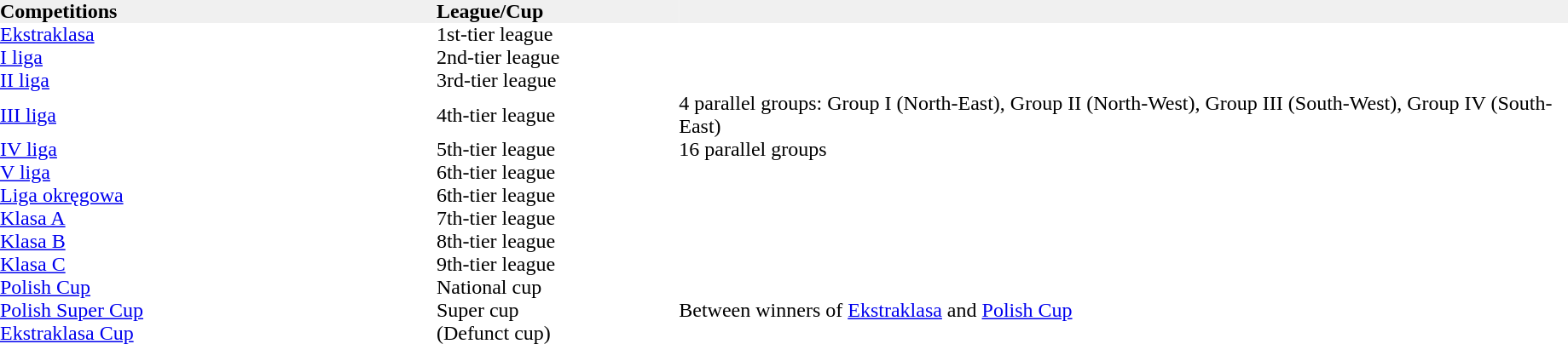<table width="100%" cellspacing="0" cellpadding="0">
<tr bgcolor="F0F0F0">
<th width="27%" align="left"> Competitions</th>
<th width="15%" align="left">League/Cup</th>
<th width="55%" align="left"></th>
</tr>
<tr>
<td><a href='#'>Ekstraklasa</a></td>
<td>1st-tier league</td>
<td></td>
<td></td>
</tr>
<tr>
<td><a href='#'>I liga</a></td>
<td>2nd-tier league</td>
<td></td>
<td></td>
</tr>
<tr>
<td><a href='#'>II liga</a></td>
<td>3rd-tier league</td>
<td></td>
<td></td>
</tr>
<tr>
<td><a href='#'>III liga</a></td>
<td>4th-tier league</td>
<td>4 parallel groups: Group I (North-East), Group II (North-West), Group III (South-West), Group IV (South-East)</td>
<td></td>
</tr>
<tr>
<td><a href='#'>IV liga</a></td>
<td>5th-tier league</td>
<td>16 parallel groups</td>
<td></td>
</tr>
<tr>
<td><a href='#'>V liga</a></td>
<td>6th-tier league</td>
<td></td>
<td></td>
</tr>
<tr>
<td><a href='#'>Liga okręgowa</a></td>
<td>6th-tier league</td>
<td></td>
<td></td>
</tr>
<tr>
<td><a href='#'>Klasa A</a></td>
<td>7th-tier league</td>
<td></td>
<td></td>
</tr>
<tr>
<td><a href='#'>Klasa B</a></td>
<td>8th-tier league</td>
<td></td>
<td></td>
</tr>
<tr>
<td><a href='#'>Klasa C</a></td>
<td>9th-tier league</td>
<td></td>
<td></td>
</tr>
<tr>
<td><a href='#'>Polish Cup</a></td>
<td>National cup</td>
<td></td>
<td></td>
</tr>
<tr>
<td><a href='#'>Polish Super Cup</a></td>
<td>Super cup</td>
<td>Between winners of <a href='#'>Ekstraklasa</a> and <a href='#'>Polish Cup</a></td>
<td></td>
</tr>
<tr>
<td><a href='#'>Ekstraklasa Cup</a></td>
<td>(Defunct cup)</td>
<td></td>
<td></td>
</tr>
</table>
